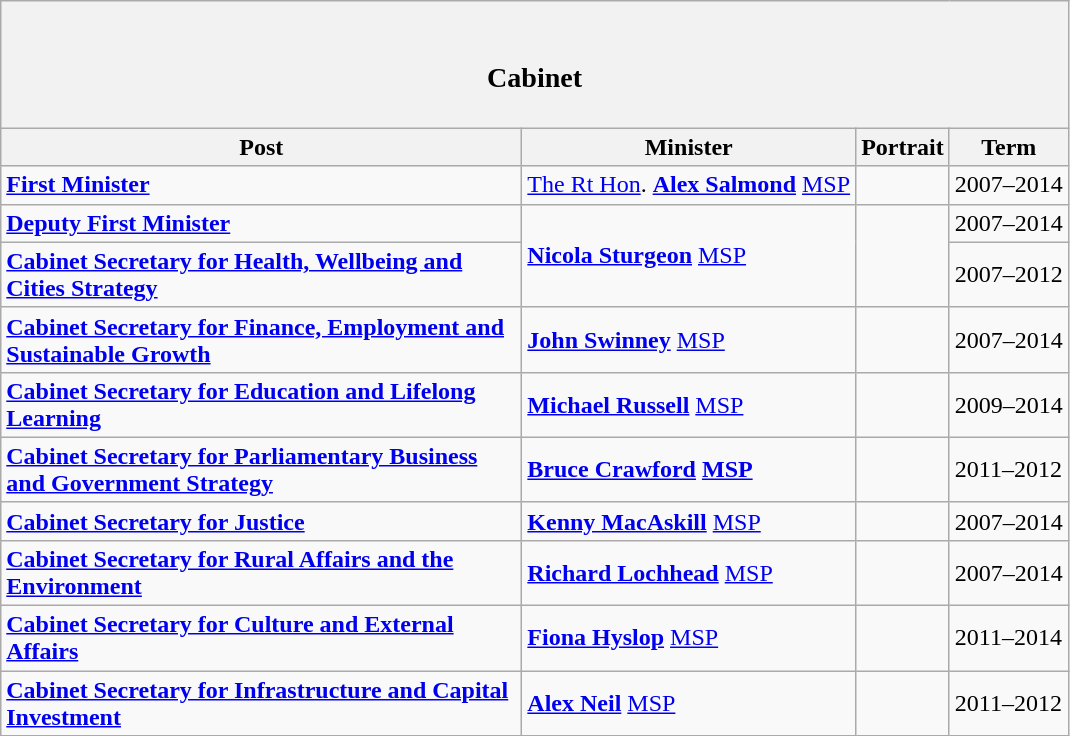<table class="wikitable">
<tr>
<th colspan="4"><br><h3>Cabinet</h3></th>
</tr>
<tr>
<th style="width: 340px">Post</th>
<th colspan="1">Minister</th>
<th>Portrait</th>
<th>Term</th>
</tr>
<tr>
<td><strong><a href='#'>First Minister</a></strong></td>
<td><a href='#'>The Rt Hon</a>. <strong><a href='#'>Alex Salmond</a></strong> <a href='#'>MSP</a></td>
<td></td>
<td>2007–2014</td>
</tr>
<tr>
<td><strong><a href='#'>Deputy First Minister</a>  </strong></td>
<td rowspan="2"><strong><a href='#'>Nicola Sturgeon</a></strong> <a href='#'>MSP</a></td>
<td rowspan="2"></td>
<td>2007–2014</td>
</tr>
<tr>
<td rowspan="1"><strong><a href='#'>Cabinet Secretary for Health, Wellbeing and Cities Strategy</a></strong></td>
<td>2007–2012</td>
</tr>
<tr>
<td><strong><a href='#'>Cabinet Secretary for Finance, Employment and Sustainable Growth</a></strong></td>
<td><strong><a href='#'>John Swinney</a></strong> <a href='#'>MSP</a></td>
<td></td>
<td>2007–2014</td>
</tr>
<tr>
<td><strong><a href='#'>Cabinet Secretary for Education and Lifelong Learning</a></strong></td>
<td><strong><a href='#'>Michael Russell</a></strong> <a href='#'>MSP</a></td>
<td></td>
<td>2009–2014</td>
</tr>
<tr>
<td><strong><a href='#'>Cabinet Secretary for Parliamentary Business and Government Strategy</a></strong></td>
<td><strong><a href='#'>Bruce Crawford</a> <a href='#'>MSP</a></strong></td>
<td></td>
<td>2011–2012</td>
</tr>
<tr>
<td><strong><a href='#'>Cabinet Secretary for Justice</a></strong></td>
<td><strong><a href='#'>Kenny MacAskill</a></strong> <a href='#'>MSP</a></td>
<td></td>
<td>2007–2014</td>
</tr>
<tr>
<td><strong><a href='#'>Cabinet Secretary for Rural Affairs and the Environment</a></strong></td>
<td><strong><a href='#'>Richard Lochhead</a></strong> <a href='#'>MSP</a></td>
<td></td>
<td>2007–2014</td>
</tr>
<tr>
<td><strong><a href='#'>Cabinet Secretary for Culture and External Affairs</a></strong></td>
<td><strong><a href='#'>Fiona Hyslop</a></strong> <a href='#'>MSP</a></td>
<td></td>
<td>2011–2014</td>
</tr>
<tr>
<td><strong><a href='#'>Cabinet Secretary for Infrastructure and Capital Investment</a></strong></td>
<td><strong><a href='#'>Alex Neil</a></strong> <a href='#'>MSP</a></td>
<td></td>
<td>2011–2012</td>
</tr>
</table>
